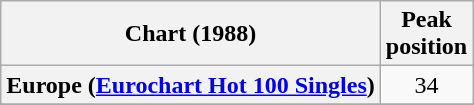<table class="wikitable sortable plainrowheaders" style="text-align:center">
<tr>
<th scope="col">Chart (1988)</th>
<th scope="col">Peak<br>position</th>
</tr>
<tr>
<th scope="row">Europe (<a href='#'>Eurochart Hot 100 Singles</a>)</th>
<td>34</td>
</tr>
<tr>
</tr>
<tr>
</tr>
</table>
